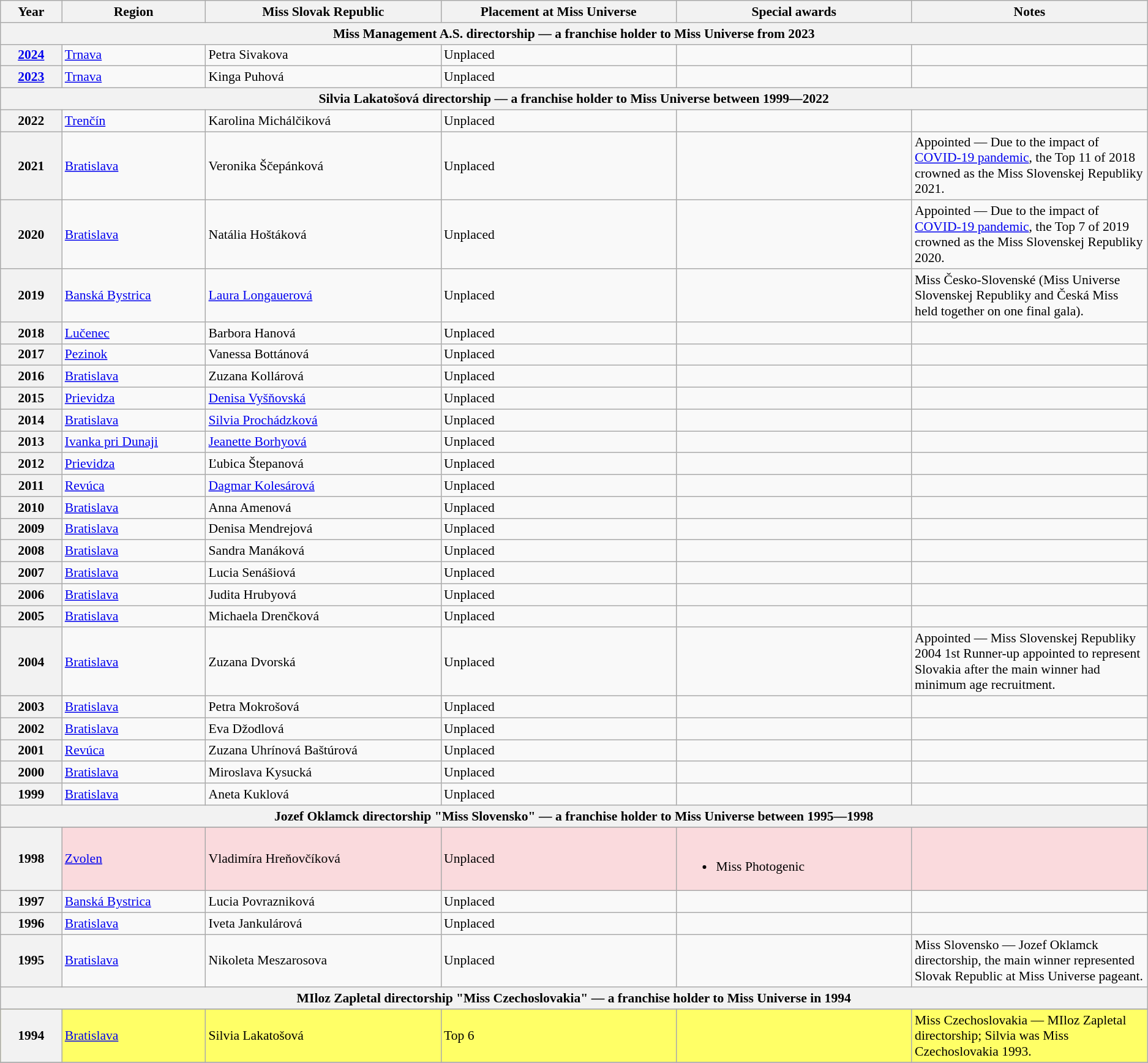<table class="wikitable " style="font-size: 90%;">
<tr>
<th width="60">Year</th>
<th width="150">Region</th>
<th width="250">Miss Slovak Republic</th>
<th width="250">Placement at Miss Universe</th>
<th width="250">Special awards</th>
<th width="250">Notes</th>
</tr>
<tr>
<th colspan="6">Miss Management A.S. directorship — a franchise holder to Miss Universe from 2023</th>
</tr>
<tr>
<th><a href='#'>2024</a></th>
<td><a href='#'>Trnava</a></td>
<td>Petra Sivakova</td>
<td>Unplaced</td>
<td></td>
<td></td>
</tr>
<tr>
<th><a href='#'>2023</a></th>
<td><a href='#'>Trnava</a></td>
<td>Kinga Puhová</td>
<td>Unplaced</td>
<td></td>
<td></td>
</tr>
<tr>
<th colspan="6">Silvia Lakatošová directorship — a franchise holder to Miss Universe between 1999―2022</th>
</tr>
<tr>
<th>2022</th>
<td><a href='#'>Trenčín</a></td>
<td>Karolina Michálčiková</td>
<td>Unplaced</td>
<td></td>
</tr>
<tr>
<th>2021</th>
<td><a href='#'>Bratislava</a></td>
<td>Veronika Ščepánková</td>
<td>Unplaced</td>
<td></td>
<td>Appointed — Due to the impact of <a href='#'>COVID-19 pandemic</a>, the Top 11 of 2018 crowned as the Miss Slovenskej Republiky 2021.</td>
</tr>
<tr>
<th>2020</th>
<td><a href='#'>Bratislava</a></td>
<td>Natália Hoštáková</td>
<td>Unplaced</td>
<td></td>
<td>Appointed — Due to the impact of <a href='#'>COVID-19 pandemic</a>, the Top 7 of 2019 crowned as the Miss Slovenskej Republiky 2020.</td>
</tr>
<tr>
<th>2019</th>
<td><a href='#'>Banská Bystrica</a></td>
<td><a href='#'>Laura Longauerová</a></td>
<td>Unplaced</td>
<td></td>
<td>Miss Česko-Slovenské (Miss Universe Slovenskej Republiky and Česká Miss held together on one final gala).</td>
</tr>
<tr>
<th>2018</th>
<td><a href='#'>Lučenec</a></td>
<td>Barbora Hanová</td>
<td>Unplaced</td>
<td></td>
<td></td>
</tr>
<tr>
<th>2017</th>
<td><a href='#'>Pezinok</a></td>
<td>Vanessa Bottánová</td>
<td>Unplaced</td>
<td></td>
<td></td>
</tr>
<tr>
<th>2016</th>
<td><a href='#'>Bratislava</a></td>
<td>Zuzana Kollárová</td>
<td>Unplaced</td>
<td></td>
<td></td>
</tr>
<tr>
<th>2015</th>
<td><a href='#'>Prievidza</a></td>
<td><a href='#'>Denisa Vyšňovská</a></td>
<td>Unplaced</td>
<td></td>
<td></td>
</tr>
<tr>
<th>2014</th>
<td><a href='#'>Bratislava</a></td>
<td><a href='#'>Silvia Prochádzková</a></td>
<td>Unplaced</td>
<td></td>
<td></td>
</tr>
<tr>
<th>2013</th>
<td><a href='#'>Ivanka pri Dunaji</a></td>
<td><a href='#'>Jeanette Borhyová</a></td>
<td>Unplaced</td>
<td></td>
<td></td>
</tr>
<tr>
<th>2012</th>
<td><a href='#'>Prievidza</a></td>
<td>Ľubica Štepanová</td>
<td>Unplaced</td>
<td></td>
<td></td>
</tr>
<tr>
<th>2011</th>
<td><a href='#'>Revúca</a></td>
<td><a href='#'>Dagmar Kolesárová</a></td>
<td>Unplaced</td>
<td></td>
<td></td>
</tr>
<tr>
<th>2010</th>
<td><a href='#'>Bratislava</a></td>
<td>Anna Amenová</td>
<td>Unplaced</td>
<td></td>
<td></td>
</tr>
<tr>
<th>2009</th>
<td><a href='#'>Bratislava</a></td>
<td>Denisa Mendrejová</td>
<td>Unplaced</td>
<td></td>
<td></td>
</tr>
<tr>
<th>2008</th>
<td><a href='#'>Bratislava</a></td>
<td>Sandra Manáková</td>
<td>Unplaced</td>
<td></td>
<td></td>
</tr>
<tr>
<th>2007</th>
<td><a href='#'>Bratislava</a></td>
<td>Lucia Senášiová</td>
<td>Unplaced</td>
<td></td>
<td></td>
</tr>
<tr>
<th>2006</th>
<td><a href='#'>Bratislava</a></td>
<td>Judita Hrubyová</td>
<td>Unplaced</td>
<td></td>
<td></td>
</tr>
<tr>
<th>2005</th>
<td><a href='#'>Bratislava</a></td>
<td>Michaela Drenčková</td>
<td>Unplaced</td>
<td></td>
<td></td>
</tr>
<tr>
<th>2004</th>
<td><a href='#'>Bratislava</a></td>
<td>Zuzana Dvorská</td>
<td>Unplaced</td>
<td></td>
<td>Appointed ― Miss Slovenskej Republiky 2004 1st Runner-up appointed to represent Slovakia after the main winner had minimum age recruitment.</td>
</tr>
<tr>
<th>2003</th>
<td><a href='#'>Bratislava</a></td>
<td>Petra Mokrošová</td>
<td>Unplaced</td>
<td></td>
<td></td>
</tr>
<tr>
<th>2002</th>
<td><a href='#'>Bratislava</a></td>
<td>Eva Džodlová</td>
<td>Unplaced</td>
<td></td>
<td></td>
</tr>
<tr>
<th>2001</th>
<td><a href='#'>Revúca</a></td>
<td>Zuzana Uhrínová Baštúrová</td>
<td>Unplaced</td>
<td></td>
<td></td>
</tr>
<tr>
<th>2000</th>
<td><a href='#'>Bratislava</a></td>
<td>Miroslava Kysucká</td>
<td>Unplaced</td>
<td></td>
<td></td>
</tr>
<tr>
<th>1999</th>
<td><a href='#'>Bratislava</a></td>
<td>Aneta Kuklová</td>
<td>Unplaced</td>
<td></td>
<td></td>
</tr>
<tr>
<th colspan="6">Jozef Oklamck directorship "Miss Slovensko" — a franchise holder to Miss Universe between 1995―1998</th>
</tr>
<tr>
</tr>
<tr style="background-color:#FADADD;">
<th>1998</th>
<td><a href='#'>Zvolen</a></td>
<td>Vladimíra Hreňovčíková</td>
<td>Unplaced</td>
<td align="left"><br><ul><li>Miss Photogenic</li></ul></td>
<td></td>
</tr>
<tr>
<th>1997</th>
<td><a href='#'>Banská Bystrica</a></td>
<td>Lucia Povrazniková</td>
<td>Unplaced</td>
<td></td>
<td></td>
</tr>
<tr>
<th>1996</th>
<td><a href='#'>Bratislava</a></td>
<td>Iveta Jankulárová</td>
<td>Unplaced</td>
<td></td>
<td></td>
</tr>
<tr>
<th>1995</th>
<td><a href='#'>Bratislava</a></td>
<td>Nikoleta Meszarosova</td>
<td>Unplaced</td>
<td></td>
<td>Miss Slovensko — Jozef Oklamck directorship, the main winner represented Slovak Republic at Miss Universe pageant.</td>
</tr>
<tr>
<th colspan="6">MIloz Zapletal directorship "Miss Czechoslovakia" — a franchise holder to Miss Universe in 1994</th>
</tr>
<tr>
</tr>
<tr style="background-color:#FFFF66;">
<th>1994</th>
<td><a href='#'>Bratislava</a></td>
<td>Silvia Lakatošová</td>
<td>Top 6</td>
<td></td>
<td>Miss Czechoslovakia — MIloz Zapletal directorship; Silvia was Miss Czechoslovakia 1993.</td>
</tr>
<tr>
</tr>
</table>
